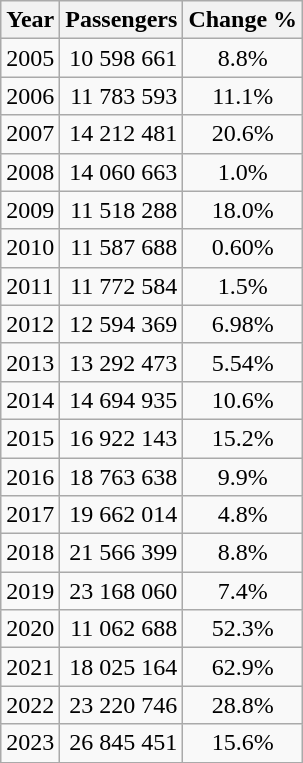<table class="wikitable sortable">
<tr>
<th>Year</th>
<th>Passengers</th>
<th>Change %</th>
</tr>
<tr>
<td>2005</td>
<td align="right">10 598 661</td>
<td align="center"> 8.8%</td>
</tr>
<tr>
<td>2006</td>
<td align="right">11 783 593</td>
<td align="center"> 11.1%</td>
</tr>
<tr>
<td>2007</td>
<td align="right">14 212 481</td>
<td align="center"> 20.6%</td>
</tr>
<tr>
<td>2008</td>
<td align="right">14 060 663</td>
<td align="center"> 1.0%</td>
</tr>
<tr>
<td>2009</td>
<td align="right">11 518 288</td>
<td align="center"> 18.0%</td>
</tr>
<tr>
<td>2010</td>
<td align="right">11 587 688</td>
<td align="center"> 0.60%</td>
</tr>
<tr>
<td>2011</td>
<td align="right">11 772 584</td>
<td align="center"> 1.5%</td>
</tr>
<tr>
<td>2012</td>
<td align="right">12 594 369</td>
<td align="center"> 6.98%</td>
</tr>
<tr>
<td>2013</td>
<td align="right">13 292 473</td>
<td align="center"> 5.54%</td>
</tr>
<tr>
<td>2014</td>
<td align="right">14 694 935</td>
<td align="center"> 10.6%</td>
</tr>
<tr>
<td>2015</td>
<td align="right">16 922 143</td>
<td align="center"> 15.2%</td>
</tr>
<tr>
<td>2016</td>
<td align="right">18 763 638</td>
<td align="center"> 9.9%</td>
</tr>
<tr>
<td>2017</td>
<td align="right">19 662 014</td>
<td align="center"> 4.8%</td>
</tr>
<tr>
<td>2018</td>
<td align="right">21 566 399</td>
<td align="center"> 8.8%</td>
</tr>
<tr>
<td>2019</td>
<td align="right">23 168 060</td>
<td align="center"> 7.4%</td>
</tr>
<tr>
<td>2020</td>
<td align="right">11 062 688</td>
<td align="center"> 52.3%</td>
</tr>
<tr>
<td>2021</td>
<td align="right">18 025 164</td>
<td align="center"> 62.9%</td>
</tr>
<tr>
<td>2022</td>
<td align="right">23 220 746</td>
<td align="center"> 28.8%</td>
</tr>
<tr>
<td>2023</td>
<td align="right">26 845 451</td>
<td align="center"> 15.6%</td>
</tr>
</table>
